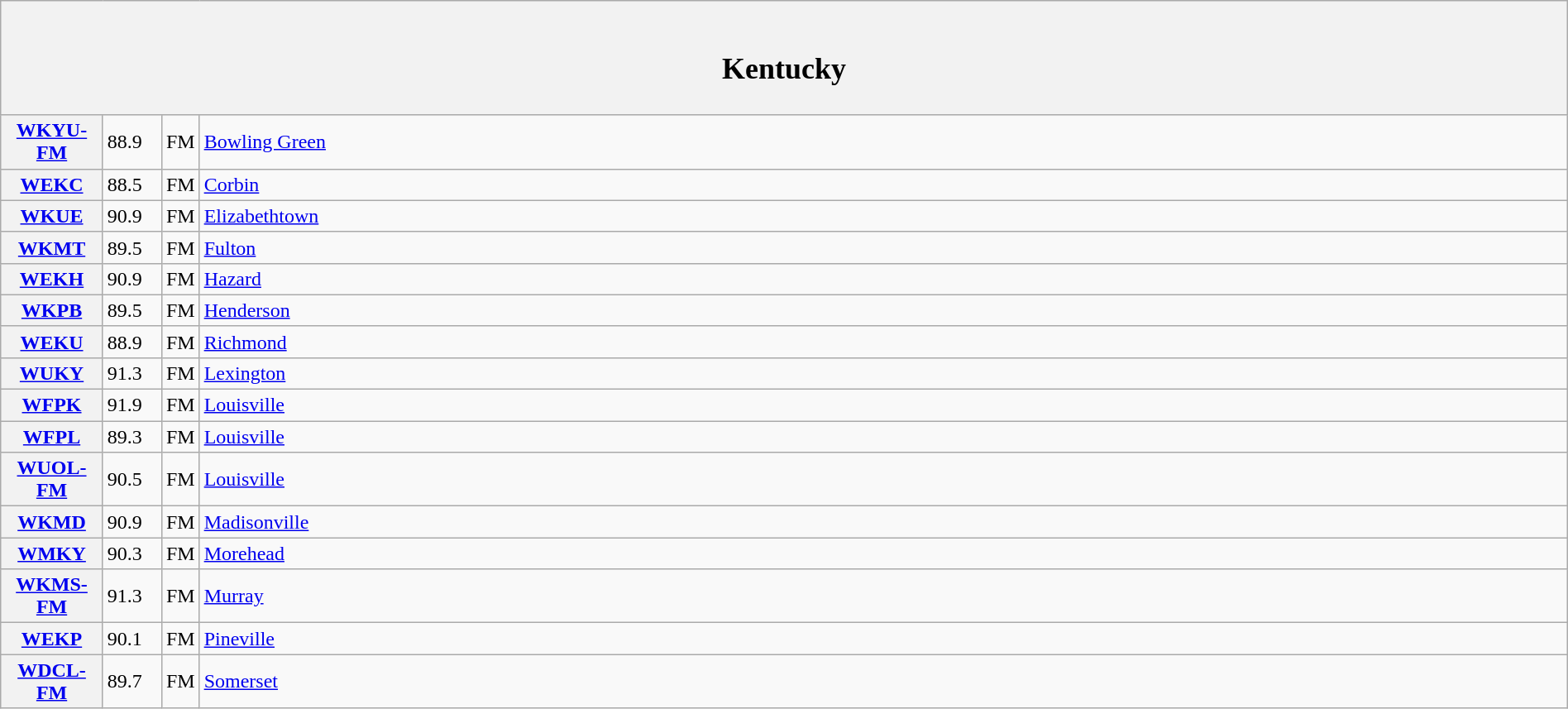<table class="wikitable mw-collapsible" style="width:100%">
<tr>
<th scope="col" colspan="4"><br><h2>Kentucky</h2></th>
</tr>
<tr>
<th scope="row" style="width: 75px;"><a href='#'>WKYU-FM</a></th>
<td style="width: 40px;">88.9</td>
<td style="width: 21px;">FM</td>
<td><a href='#'>Bowling Green</a></td>
</tr>
<tr>
<th scope="row"><a href='#'>WEKC</a></th>
<td>88.5</td>
<td>FM</td>
<td><a href='#'>Corbin</a></td>
</tr>
<tr>
<th scope="row"><a href='#'>WKUE</a></th>
<td>90.9</td>
<td>FM</td>
<td><a href='#'>Elizabethtown</a></td>
</tr>
<tr>
<th scope="row"><a href='#'>WKMT</a></th>
<td>89.5</td>
<td>FM</td>
<td><a href='#'>Fulton</a></td>
</tr>
<tr>
<th scope="row"><a href='#'>WEKH</a></th>
<td>90.9</td>
<td>FM</td>
<td><a href='#'>Hazard</a></td>
</tr>
<tr>
<th scope="row"><a href='#'>WKPB</a></th>
<td>89.5</td>
<td>FM</td>
<td><a href='#'>Henderson</a></td>
</tr>
<tr>
<th scope="row"><a href='#'>WEKU</a></th>
<td>88.9</td>
<td>FM</td>
<td><a href='#'>Richmond</a></td>
</tr>
<tr>
<th scope="row"><a href='#'>WUKY</a></th>
<td>91.3</td>
<td>FM</td>
<td><a href='#'>Lexington</a></td>
</tr>
<tr>
<th scope="row"><a href='#'>WFPK</a></th>
<td>91.9</td>
<td>FM</td>
<td><a href='#'>Louisville</a></td>
</tr>
<tr>
<th scope="row"><a href='#'>WFPL</a></th>
<td>89.3</td>
<td>FM</td>
<td><a href='#'>Louisville</a></td>
</tr>
<tr>
<th scope="row"><a href='#'>WUOL-FM</a></th>
<td>90.5</td>
<td>FM</td>
<td><a href='#'>Louisville</a></td>
</tr>
<tr>
<th scope="row"><a href='#'>WKMD</a></th>
<td>90.9</td>
<td>FM</td>
<td><a href='#'>Madisonville</a></td>
</tr>
<tr>
<th scope="row"><a href='#'>WMKY</a></th>
<td>90.3</td>
<td>FM</td>
<td><a href='#'>Morehead</a></td>
</tr>
<tr>
<th scope="row"><a href='#'>WKMS-FM</a></th>
<td>91.3</td>
<td>FM</td>
<td><a href='#'>Murray</a></td>
</tr>
<tr>
<th scope="row"><a href='#'>WEKP</a></th>
<td>90.1</td>
<td>FM</td>
<td><a href='#'>Pineville</a></td>
</tr>
<tr>
<th scope="row"><a href='#'>WDCL-FM</a></th>
<td>89.7</td>
<td>FM</td>
<td><a href='#'>Somerset</a></td>
</tr>
</table>
